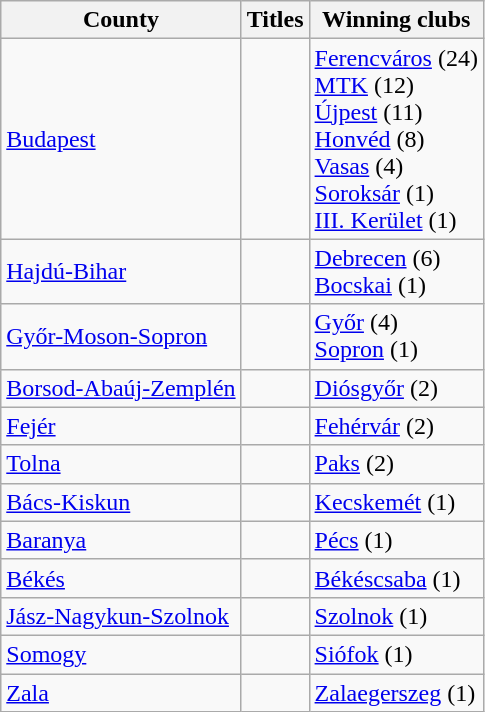<table class="wikitable sortable">
<tr>
<th>County</th>
<th>Titles</th>
<th>Winning clubs</th>
</tr>
<tr>
<td> <a href='#'>Budapest</a></td>
<td></td>
<td><a href='#'>Ferencváros</a> (24) <br> <a href='#'>MTK</a> (12) <br> <a href='#'>Újpest</a> (11) <br> <a href='#'>Honvéd</a> (8) <br> <a href='#'>Vasas</a> (4) <br> <a href='#'>Soroksár</a> (1) <br> <a href='#'>III. Kerület</a> (1)</td>
</tr>
<tr>
<td> <a href='#'>Hajdú-Bihar</a></td>
<td></td>
<td><a href='#'>Debrecen</a> (6) <br> <a href='#'>Bocskai</a> (1)</td>
</tr>
<tr>
<td> <a href='#'>Győr-Moson-Sopron</a></td>
<td></td>
<td><a href='#'>Győr</a> (4) <br> <a href='#'>Sopron</a> (1)</td>
</tr>
<tr>
<td> <a href='#'>Borsod-Abaúj-Zemplén</a></td>
<td></td>
<td><a href='#'>Diósgyőr</a> (2)</td>
</tr>
<tr>
<td> <a href='#'>Fejér</a></td>
<td></td>
<td><a href='#'>Fehérvár</a> (2)</td>
</tr>
<tr>
<td> <a href='#'>Tolna</a></td>
<td></td>
<td><a href='#'>Paks</a> (2)</td>
</tr>
<tr>
<td> <a href='#'>Bács-Kiskun</a></td>
<td></td>
<td><a href='#'>Kecskemét</a> (1)</td>
</tr>
<tr>
<td> <a href='#'>Baranya</a></td>
<td></td>
<td><a href='#'>Pécs</a> (1)</td>
</tr>
<tr>
<td> <a href='#'>Békés</a></td>
<td></td>
<td><a href='#'>Békéscsaba</a> (1)</td>
</tr>
<tr>
<td> <a href='#'>Jász-Nagykun-Szolnok</a></td>
<td></td>
<td><a href='#'>Szolnok</a> (1)</td>
</tr>
<tr>
<td> <a href='#'>Somogy</a></td>
<td></td>
<td><a href='#'>Siófok</a> (1)</td>
</tr>
<tr>
<td> <a href='#'>Zala</a></td>
<td></td>
<td><a href='#'>Zalaegerszeg</a> (1)</td>
</tr>
</table>
